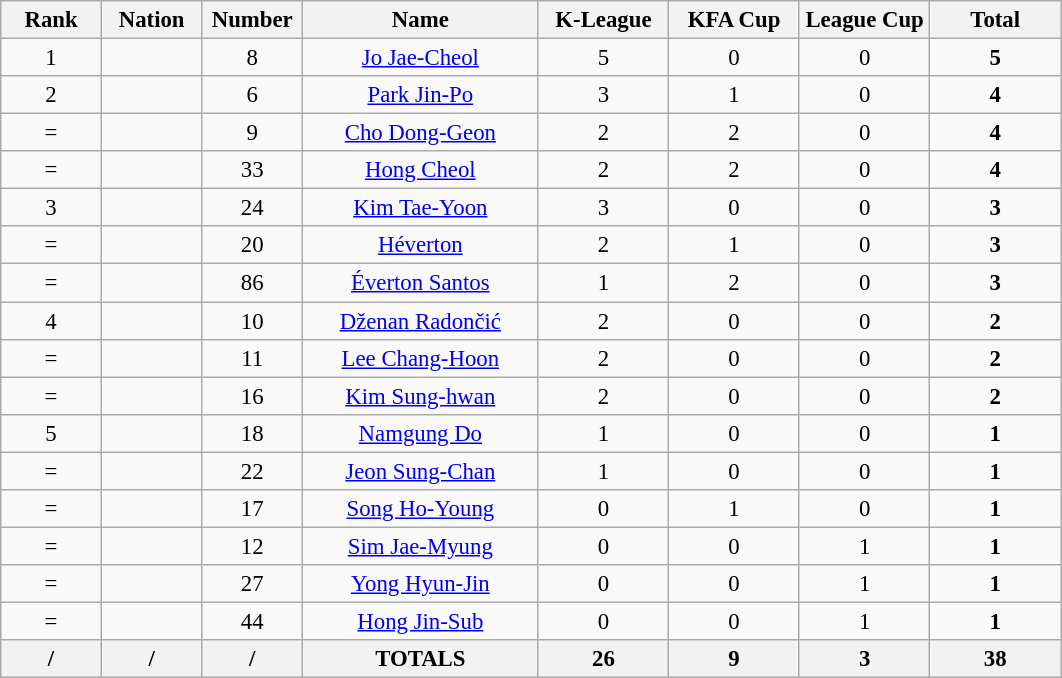<table class="wikitable" style="font-size: 95%; text-align: center;">
<tr>
<th width=60>Rank</th>
<th width=60>Nation</th>
<th width=60>Number</th>
<th width=150>Name</th>
<th width=80>K-League</th>
<th width=80>KFA Cup</th>
<th width=80>League Cup</th>
<th width=80>Total</th>
</tr>
<tr>
<td>1</td>
<td></td>
<td>8</td>
<td><a href='#'>Jo Jae-Cheol</a></td>
<td>5</td>
<td>0</td>
<td>0</td>
<td><strong>5</strong></td>
</tr>
<tr>
<td>2</td>
<td></td>
<td>6</td>
<td><a href='#'>Park Jin-Po</a></td>
<td>3</td>
<td>1</td>
<td>0</td>
<td><strong>4</strong></td>
</tr>
<tr>
<td>=</td>
<td></td>
<td>9</td>
<td><a href='#'>Cho Dong-Geon</a></td>
<td>2</td>
<td>2</td>
<td>0</td>
<td><strong>4</strong></td>
</tr>
<tr>
<td>=</td>
<td></td>
<td>33</td>
<td><a href='#'>Hong Cheol</a></td>
<td>2</td>
<td>2</td>
<td>0</td>
<td><strong>4</strong></td>
</tr>
<tr>
<td>3</td>
<td></td>
<td>24</td>
<td><a href='#'>Kim Tae-Yoon</a></td>
<td>3</td>
<td>0</td>
<td>0</td>
<td><strong>3</strong></td>
</tr>
<tr>
<td>=</td>
<td></td>
<td>20</td>
<td><a href='#'>Héverton</a></td>
<td>2</td>
<td>1</td>
<td>0</td>
<td><strong>3</strong></td>
</tr>
<tr>
<td>=</td>
<td></td>
<td>86</td>
<td><a href='#'>Éverton Santos</a></td>
<td>1</td>
<td>2</td>
<td>0</td>
<td><strong>3</strong></td>
</tr>
<tr>
<td>4</td>
<td></td>
<td>10</td>
<td><a href='#'>Dženan Radončić</a></td>
<td>2</td>
<td>0</td>
<td>0</td>
<td><strong>2</strong></td>
</tr>
<tr>
<td>=</td>
<td></td>
<td>11</td>
<td><a href='#'>Lee Chang-Hoon</a></td>
<td>2</td>
<td>0</td>
<td>0</td>
<td><strong>2</strong></td>
</tr>
<tr>
<td>=</td>
<td></td>
<td>16</td>
<td><a href='#'>Kim Sung-hwan</a></td>
<td>2</td>
<td>0</td>
<td>0</td>
<td><strong>2</strong></td>
</tr>
<tr>
<td>5</td>
<td></td>
<td>18</td>
<td><a href='#'>Namgung Do</a></td>
<td>1</td>
<td>0</td>
<td>0</td>
<td><strong>1</strong></td>
</tr>
<tr>
<td>=</td>
<td></td>
<td>22</td>
<td><a href='#'>Jeon Sung-Chan</a></td>
<td>1</td>
<td>0</td>
<td>0</td>
<td><strong>1</strong></td>
</tr>
<tr>
<td>=</td>
<td></td>
<td>17</td>
<td><a href='#'>Song Ho-Young</a></td>
<td>0</td>
<td>1</td>
<td>0</td>
<td><strong>1</strong></td>
</tr>
<tr>
<td>=</td>
<td></td>
<td>12</td>
<td><a href='#'>Sim Jae-Myung</a></td>
<td>0</td>
<td>0</td>
<td>1</td>
<td><strong>1</strong></td>
</tr>
<tr>
<td>=</td>
<td></td>
<td>27</td>
<td><a href='#'>Yong Hyun-Jin</a></td>
<td>0</td>
<td>0</td>
<td>1</td>
<td><strong>1</strong></td>
</tr>
<tr>
<td>=</td>
<td></td>
<td>44</td>
<td><a href='#'>Hong Jin-Sub</a></td>
<td>0</td>
<td>0</td>
<td>1</td>
<td><strong>1</strong></td>
</tr>
<tr>
<th>/</th>
<th>/</th>
<th>/</th>
<th>TOTALS</th>
<th>26</th>
<th>9</th>
<th>3</th>
<th>38</th>
</tr>
</table>
